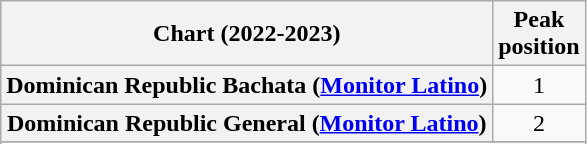<table class="wikitable sortable plainrowheaders" style="text-align:center;">
<tr>
<th scope="col">Chart (2022-2023)</th>
<th scope="col">Peak<br>position</th>
</tr>
<tr>
<th scope="row">Dominican Republic Bachata (<a href='#'>Monitor Latino</a>)</th>
<td align=center>1</td>
</tr>
<tr>
<th scope="row">Dominican Republic General (<a href='#'>Monitor Latino</a>)</th>
<td align=center>2</td>
</tr>
<tr>
</tr>
<tr>
</tr>
</table>
